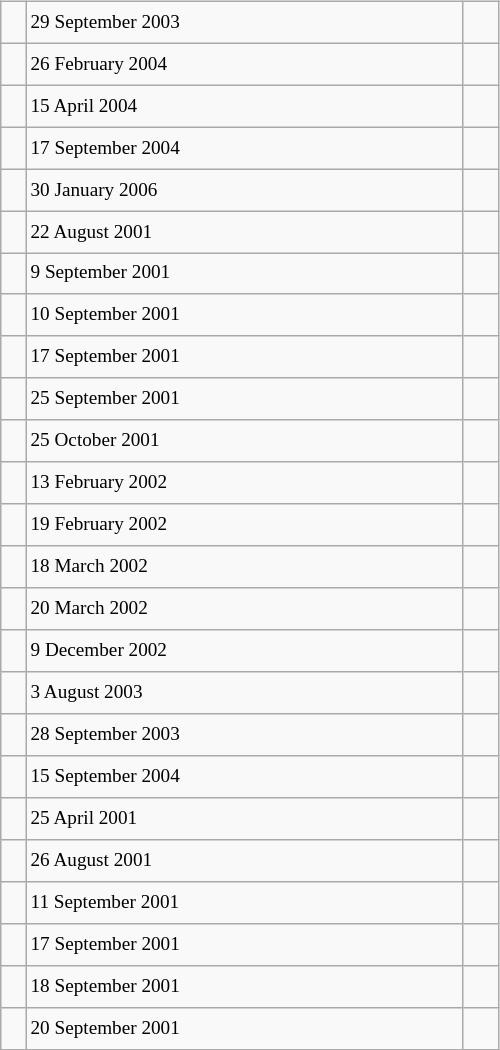<table class="wikitable" style="font-size: 80%; float: left; width: 26em; margin-right: 1em; height: 700px">
<tr>
<td></td>
<td>29 September 2003</td>
<td></td>
</tr>
<tr>
<td></td>
<td>26 February 2004</td>
<td></td>
</tr>
<tr>
<td></td>
<td>15 April 2004</td>
<td></td>
</tr>
<tr>
<td></td>
<td>17 September 2004</td>
<td></td>
</tr>
<tr>
<td></td>
<td>30 January 2006</td>
<td></td>
</tr>
<tr>
<td></td>
<td>22 August 2001</td>
<td></td>
</tr>
<tr>
<td></td>
<td>9 September 2001</td>
<td></td>
</tr>
<tr>
<td></td>
<td>10 September 2001</td>
<td></td>
</tr>
<tr>
<td></td>
<td>17 September 2001</td>
<td></td>
</tr>
<tr>
<td></td>
<td>25 September 2001</td>
<td></td>
</tr>
<tr>
<td></td>
<td>25 October 2001</td>
<td></td>
</tr>
<tr>
<td></td>
<td>13 February 2002</td>
<td></td>
</tr>
<tr>
<td></td>
<td>19 February 2002</td>
<td></td>
</tr>
<tr>
<td></td>
<td>18 March 2002</td>
<td></td>
</tr>
<tr>
<td></td>
<td>20 March 2002</td>
<td></td>
</tr>
<tr>
<td></td>
<td>9 December 2002</td>
<td></td>
</tr>
<tr>
<td></td>
<td>3 August 2003</td>
<td> </td>
</tr>
<tr>
<td></td>
<td>28 September 2003</td>
<td></td>
</tr>
<tr>
<td></td>
<td>15 September 2004</td>
<td></td>
</tr>
<tr>
<td></td>
<td>25 April 2001</td>
<td></td>
</tr>
<tr>
<td></td>
<td>26 August 2001</td>
<td></td>
</tr>
<tr>
<td></td>
<td>11 September 2001</td>
<td></td>
</tr>
<tr>
<td></td>
<td>17 September 2001</td>
<td></td>
</tr>
<tr>
<td></td>
<td>18 September 2001</td>
<td></td>
</tr>
<tr>
<td></td>
<td>20 September 2001</td>
<td></td>
</tr>
</table>
